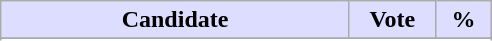<table class="wikitable">
<tr>
<th style="background:#ddf; width:225px;">Candidate</th>
<th style="background:#ddf; width:50px;">Vote</th>
<th style="background:#ddf; width:30px;">%</th>
</tr>
<tr>
</tr>
<tr>
</tr>
</table>
